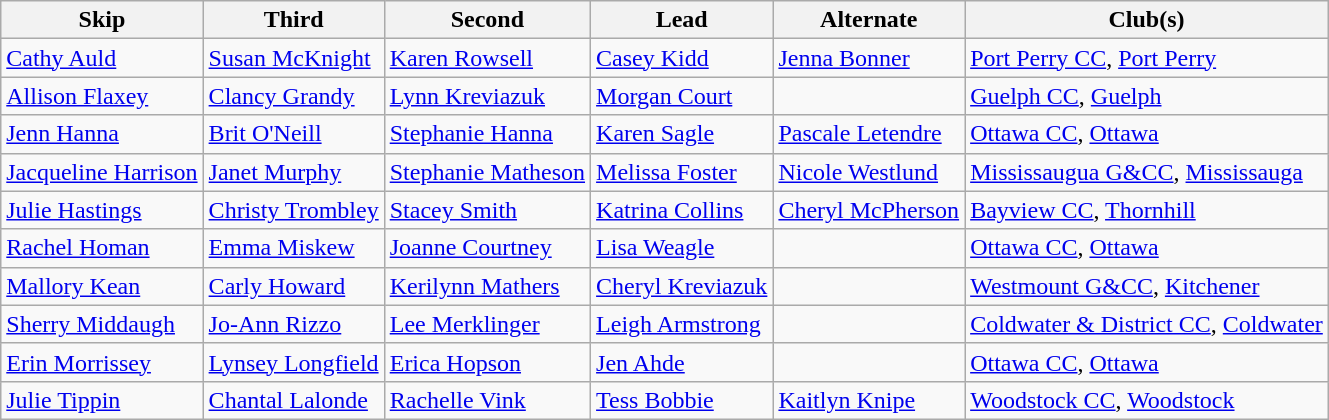<table class="wikitable" border="1">
<tr>
<th>Skip</th>
<th>Third</th>
<th>Second</th>
<th>Lead</th>
<th>Alternate</th>
<th>Club(s)</th>
</tr>
<tr>
<td><a href='#'>Cathy Auld</a></td>
<td><a href='#'>Susan McKnight</a></td>
<td><a href='#'>Karen Rowsell</a></td>
<td><a href='#'>Casey Kidd</a></td>
<td><a href='#'>Jenna Bonner</a></td>
<td><a href='#'>Port Perry CC</a>, <a href='#'>Port Perry</a></td>
</tr>
<tr>
<td><a href='#'>Allison Flaxey</a></td>
<td><a href='#'>Clancy Grandy</a></td>
<td><a href='#'>Lynn Kreviazuk</a></td>
<td><a href='#'>Morgan Court</a></td>
<td></td>
<td><a href='#'>Guelph CC</a>, <a href='#'>Guelph</a></td>
</tr>
<tr>
<td><a href='#'>Jenn Hanna</a></td>
<td><a href='#'>Brit O'Neill</a></td>
<td><a href='#'>Stephanie Hanna</a></td>
<td><a href='#'>Karen Sagle</a></td>
<td><a href='#'>Pascale Letendre</a></td>
<td><a href='#'>Ottawa CC</a>, <a href='#'>Ottawa</a></td>
</tr>
<tr>
<td><a href='#'>Jacqueline Harrison</a></td>
<td><a href='#'>Janet Murphy</a></td>
<td><a href='#'>Stephanie Matheson</a></td>
<td><a href='#'>Melissa Foster</a></td>
<td><a href='#'>Nicole Westlund</a></td>
<td><a href='#'>Mississaugua G&CC</a>, <a href='#'>Mississauga</a></td>
</tr>
<tr>
<td><a href='#'>Julie Hastings</a></td>
<td><a href='#'>Christy Trombley</a></td>
<td><a href='#'>Stacey Smith</a></td>
<td><a href='#'>Katrina Collins</a></td>
<td><a href='#'>Cheryl McPherson</a></td>
<td><a href='#'>Bayview CC</a>, <a href='#'>Thornhill</a></td>
</tr>
<tr>
<td><a href='#'>Rachel Homan</a></td>
<td><a href='#'>Emma Miskew</a></td>
<td><a href='#'>Joanne Courtney</a></td>
<td><a href='#'>Lisa Weagle</a></td>
<td></td>
<td><a href='#'>Ottawa CC</a>, <a href='#'>Ottawa</a></td>
</tr>
<tr>
<td><a href='#'>Mallory Kean</a></td>
<td><a href='#'>Carly Howard</a></td>
<td><a href='#'>Kerilynn Mathers</a></td>
<td><a href='#'>Cheryl Kreviazuk</a></td>
<td></td>
<td><a href='#'>Westmount G&CC</a>, <a href='#'>Kitchener</a></td>
</tr>
<tr>
<td><a href='#'>Sherry Middaugh</a></td>
<td><a href='#'>Jo-Ann Rizzo</a></td>
<td><a href='#'>Lee Merklinger</a></td>
<td><a href='#'>Leigh Armstrong</a></td>
<td></td>
<td><a href='#'>Coldwater & District CC</a>, <a href='#'>Coldwater</a></td>
</tr>
<tr>
<td><a href='#'>Erin Morrissey</a></td>
<td><a href='#'>Lynsey Longfield</a></td>
<td><a href='#'>Erica Hopson</a></td>
<td><a href='#'>Jen Ahde</a></td>
<td></td>
<td><a href='#'>Ottawa CC</a>, <a href='#'>Ottawa</a></td>
</tr>
<tr>
<td><a href='#'>Julie Tippin</a></td>
<td><a href='#'>Chantal Lalonde</a></td>
<td><a href='#'>Rachelle Vink</a></td>
<td><a href='#'>Tess Bobbie</a></td>
<td><a href='#'>Kaitlyn Knipe</a></td>
<td><a href='#'>Woodstock CC</a>, <a href='#'>Woodstock</a></td>
</tr>
</table>
